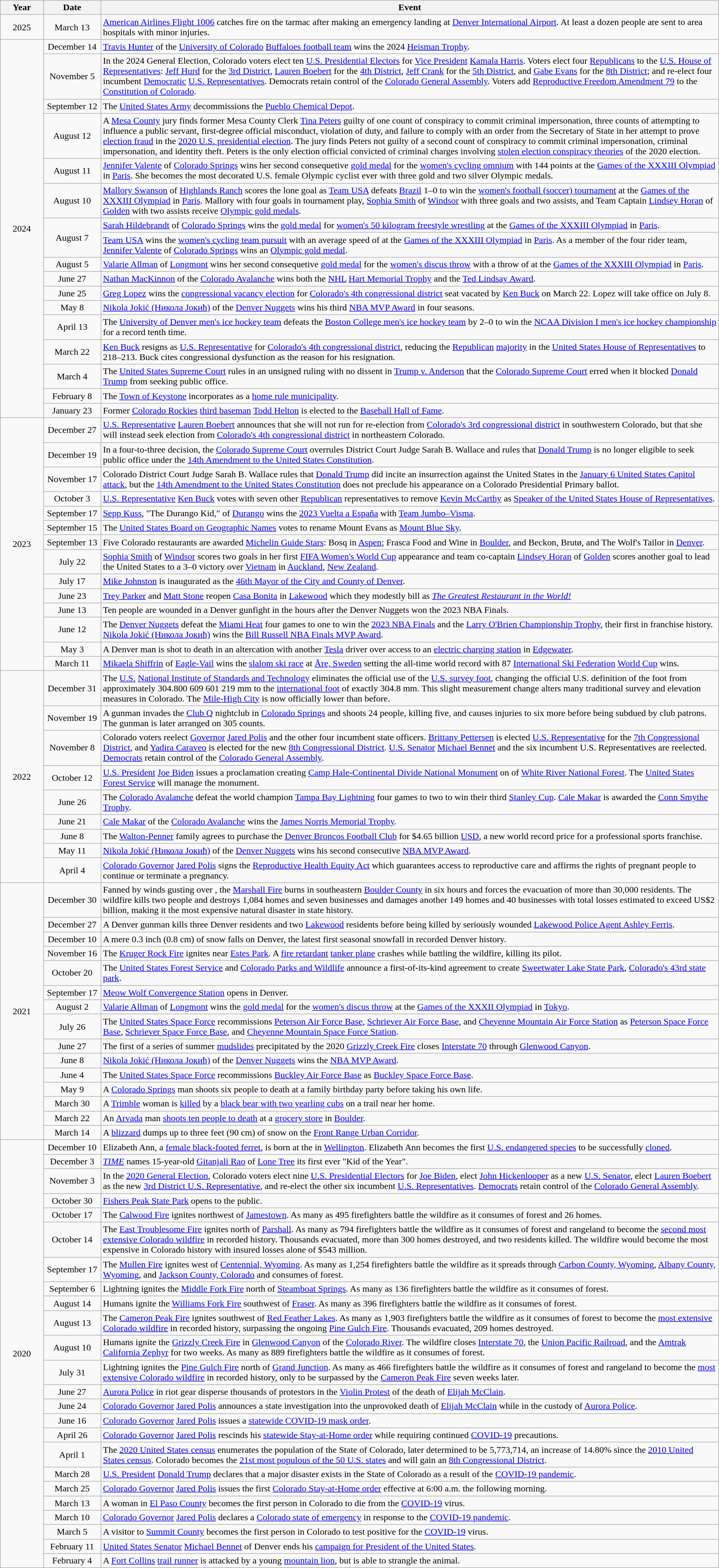<table class="wikitable" style="width:100%;">
<tr>
<th style="width:6%">Year</th>
<th style="width:8%">Date</th>
<th style="width:86%">Event</th>
</tr>
<tr>
<td align=center rowspan=1>2025</td>
<td align=center>March 13</td>
<td><a href='#'>American Airlines Flight 1006</a> catches fire on the tarmac after making an emergency landing at <a href='#'>Denver International Airport</a>. At least a dozen people are sent to area hospitals with minor injuries.</td>
</tr>
<tr>
<td align=center rowspan=17>2024</td>
<td align=center>December 14</td>
<td><a href='#'>Travis Hunter</a> of the <a href='#'>University of Colorado</a> <a href='#'>Buffaloes football team</a> wins the 2024 <a href='#'>Heisman Trophy</a>.</td>
</tr>
<tr>
<td align=center>November 5</td>
<td>In the 2024 General Election, Colorado voters elect ten <a href='#'>U.S. Presidential Electors</a> for <a href='#'>Vice President</a> <a href='#'>Kamala Harris</a>. Voters elect four <a href='#'>Republicans</a> to the <a href='#'>U.S. House of Representatives</a>: <a href='#'>Jeff Hurd</a> for the <a href='#'>3rd District</a>, <a href='#'>Lauren Boebert</a> for the <a href='#'>4th District</a>, <a href='#'>Jeff Crank</a> for the <a href='#'>5th District</a>, and <a href='#'>Gabe Evans</a> for the <a href='#'>8th District</a>; and re-elect four incumbent <a href='#'>Democratic</a> <a href='#'>U.S. Representatives</a>. Democrats retain control of the <a href='#'>Colorado General Assembly</a>. Voters add <a href='#'>Reproductive Freedom Amendment 79</a> to the <a href='#'>Constitution of Colorado</a>.</td>
</tr>
<tr>
<td align=center>September 12</td>
<td>The <a href='#'>United States Army</a> decommissions the <a href='#'>Pueblo Chemical Depot</a>.</td>
</tr>
<tr>
<td align=center>August 12</td>
<td>A <a href='#'>Mesa County</a> jury finds former Mesa County Clerk <a href='#'>Tina Peters</a> guilty of one count of conspiracy to commit criminal impersonation, three counts of attempting to influence a public servant, first-degree official misconduct, violation of duty, and failure to comply with an order from the Secretary of State in her attempt to prove <a href='#'>election fraud</a> in the <a href='#'>2020 U.S. presidential election</a>. The jury finds Peters not guilty of a second count of conspiracy to commit criminal impersonation, criminal impersonation, and identity theft. Peters is the only election official convicted of criminal charges involving <a href='#'>stolen election conspiracy theories</a> of the 2020 election.</td>
</tr>
<tr>
<td align=center>August 11</td>
<td><a href='#'>Jennifer Valente</a> of <a href='#'>Colorado Springs</a> wins her second consequetive <a href='#'>gold medal</a> for the <a href='#'>women's cycling omnium</a> with 144 points at the <a href='#'>Games of the XXXIII Olympiad</a> in <a href='#'>Paris</a>. She becomes the most decorated U.S. female Olympic cyclist ever with three gold and two silver Olympic medals.</td>
</tr>
<tr>
<td align=center>August 10</td>
<td><a href='#'>Mallory Swanson</a> of <a href='#'>Highlands Ranch</a> scores the lone goal as <a href='#'>Team USA</a> defeats <a href='#'>Brazil</a> 1–0 to win the <a href='#'>women's football (soccer) tournament</a> at the <a href='#'>Games of the XXXIII Olympiad</a> in <a href='#'>Paris</a>. Mallory with four goals in tournament play, <a href='#'>Sophia Smith</a> of <a href='#'>Windsor</a> with three goals and two assists, and Team Captain <a href='#'>Lindsey Horan</a> of <a href='#'>Golden</a> with two assists receive <a href='#'>Olympic gold medals</a>.</td>
</tr>
<tr>
<td align=center rowspan=2>August 7</td>
<td><a href='#'>Sarah Hildebrandt</a> of <a href='#'>Colorado Springs</a> wins the <a href='#'>gold medal</a> for <a href='#'>women's 50 kilogram freestyle wrestling</a> at the <a href='#'>Games of the XXXIII Olympiad</a> in <a href='#'>Paris</a>.</td>
</tr>
<tr>
<td><a href='#'>Team USA</a> wins the <a href='#'>women's cycling team pursuit</a> with an average speed of  at the <a href='#'>Games of the XXXIII Olympiad</a> in <a href='#'>Paris</a>. As a member of the four rider team, <a href='#'>Jennifer Valente</a> of <a href='#'>Colorado Springs</a> wins an <a href='#'>Olympic gold medal</a>.</td>
</tr>
<tr>
<td align=center>August 5</td>
<td><a href='#'>Valarie Allman</a> of <a href='#'>Longmont</a> wins her second consequetive <a href='#'>gold medal</a> for the <a href='#'>women's discus throw</a> with a throw of  at the <a href='#'>Games of the XXXIII Olympiad</a> in <a href='#'>Paris</a>.</td>
</tr>
<tr>
<td align=center>June 27</td>
<td><a href='#'>Nathan MacKinnon</a> of the <a href='#'>Colorado Avalanche</a> wins both the <a href='#'>NHL</a> <a href='#'>Hart Memorial Trophy</a> and the <a href='#'>Ted Lindsay Award</a>.</td>
</tr>
<tr>
<td align=center>June 25</td>
<td><a href='#'>Greg Lopez</a> wins the <a href='#'>congressional vacancy election</a> for <a href='#'>Colorado's 4th congressional district</a> seat vacated by <a href='#'>Ken Buck</a> on March 22. Lopez will take office on July 8.</td>
</tr>
<tr>
<td align=center>May 8</td>
<td><a href='#'>Nikola Jokić (Никола Јокић)</a> of the <a href='#'>Denver Nuggets</a> wins his third <a href='#'>NBA MVP Award</a> in four seasons.</td>
</tr>
<tr>
<td align=center>April 13</td>
<td>The <a href='#'>University of Denver men's ice hockey team</a> defeats the <a href='#'>Boston College men's ice hockey team</a> by 2–0 to win the <a href='#'>NCAA Division I men's ice hockey championship</a> for a record tenth time.</td>
</tr>
<tr>
<td align=center>March 22</td>
<td><a href='#'>Ken Buck</a> resigns as <a href='#'>U.S. Representative</a> for <a href='#'>Colorado's 4th congressional district</a>, reducing the <a href='#'>Republican</a> <a href='#'>majority</a> in the <a href='#'>United States House of Representatives</a> to 218–213. Buck cites congressional dysfunction as the reason for his resignation.</td>
</tr>
<tr>
<td align=center>March 4</td>
<td>The <a href='#'>United States Supreme Court</a> rules in an unsigned ruling with no dissent in <a href='#'>Trump v. Anderson</a> that the <a href='#'>Colorado Supreme Court</a> erred when it blocked <a href='#'>Donald Trump</a> from seeking public office.</td>
</tr>
<tr>
<td align=center>February 8</td>
<td>The <a href='#'>Town of Keystone</a> incorporates as a <a href='#'>home rule municipality</a>.</td>
</tr>
<tr>
<td align=center>January 23</td>
<td>Former <a href='#'>Colorado Rockies</a> <a href='#'>third baseman</a> <a href='#'>Todd Helton</a> is elected to the <a href='#'>Baseball Hall of Fame</a>.</td>
</tr>
<tr>
<td align=center rowspan=14>2023</td>
<td align=center>December 27</td>
<td><a href='#'>U.S. Representative</a> <a href='#'>Lauren Boebert</a> announces that she will not run for re-election from <a href='#'>Colorado's 3rd congressional district</a> in southwestern Colorado, but that she will instead seek election from <a href='#'>Colorado's 4th congressional district</a> in northeastern Colorado.</td>
</tr>
<tr>
<td align=center>December 19</td>
<td>In a four-to-three decision, the <a href='#'>Colorado Supreme Court</a> overrules District Court Judge Sarah B. Wallace and rules that <a href='#'>Donald Trump</a> is no longer eligible to seek public office under the <a href='#'>14th Amendment to the United States Constitution</a>.</td>
</tr>
<tr>
<td align=center>November 17</td>
<td>Colorado District Court Judge Sarah B. Wallace rules that <a href='#'>Donald Trump</a> did incite an insurrection against the United States in the <a href='#'>January 6 United States Capitol attack</a>, but the <a href='#'>14th Amendment to the United States Constitution</a> does not preclude his appearance on a Colorado Presidential Primary ballot.</td>
</tr>
<tr>
<td align=center>October 3</td>
<td><a href='#'>U.S. Representative</a> <a href='#'>Ken Buck</a> votes with seven other <a href='#'>Republican</a> representatives to remove <a href='#'>Kevin McCarthy</a> as <a href='#'>Speaker of the United States House of Representatives</a>.</td>
</tr>
<tr>
<td align=center>September 17</td>
<td><a href='#'>Sepp Kuss</a>, "The Durango Kid," of <a href='#'>Durango</a> wins the <a href='#'>2023 Vuelta a España</a> with <a href='#'>Team Jumbo–Visma</a>.</td>
</tr>
<tr>
<td align=center>September 15</td>
<td>The <a href='#'>United States Board on Geographic Names</a> votes to rename  Mount Evans as <a href='#'>Mount Blue Sky</a>.</td>
</tr>
<tr>
<td align=center>September 13</td>
<td>Five Colorado restaurants are awarded <a href='#'>Michelin Guide Stars</a>: Bosq in <a href='#'>Aspen</a>; Frasca Food and Wine in <a href='#'>Boulder</a>, and Beckon, Brutø, and The Wolf's Tailor in <a href='#'>Denver</a>.</td>
</tr>
<tr>
<td align=center>July 22</td>
<td><a href='#'>Sophia Smith</a> of <a href='#'>Windsor</a> scores two goals in her first <a href='#'>FIFA Women's World Cup</a> appearance and team co-captain <a href='#'>Lindsey Horan</a> of <a href='#'>Golden</a> scores another goal to lead the United States to a 3–0 victory over <a href='#'>Vietnam</a> in <a href='#'>Auckland</a>, <a href='#'>New Zealand</a>.</td>
</tr>
<tr>
<td align=center>July 17</td>
<td><a href='#'>Mike Johnston</a> is inaugurated as the <a href='#'>46th Mayor of the City and County of Denver</a>.</td>
</tr>
<tr>
<td align=center>June 23</td>
<td><a href='#'>Trey Parker</a> and <a href='#'>Matt Stone</a> reopen <a href='#'>Casa Bonita</a> in <a href='#'>Lakewood</a> which they modestly bill as <em><a href='#'>The Greatest Restaurant in the World!</a></em></td>
</tr>
<tr>
<td align=center>June 13</td>
<td>Ten people are wounded in a Denver gunfight in the hours after the Denver Nuggets won the 2023 NBA Finals.</td>
</tr>
<tr>
<td align=center>June 12</td>
<td>The <a href='#'>Denver Nuggets</a> defeat the <a href='#'>Miami Heat</a> four games to one to win the <a href='#'>2023 NBA Finals</a> and the <a href='#'>Larry O'Brien Championship Trophy</a>, their first in franchise history. <a href='#'>Nikola Jokić (Никола Јокић)</a> wins the <a href='#'>Bill Russell NBA Finals MVP Award</a>.</td>
</tr>
<tr>
<td align=center>May 3</td>
<td>A Denver man is shot to death in an altercation with another <a href='#'>Tesla</a> driver over access to an <a href='#'>electric charging station</a> in <a href='#'>Edgewater</a>.</td>
</tr>
<tr>
<td align=center>March 11</td>
<td><a href='#'>Mikaela Shiffrin</a> of <a href='#'>Eagle-Vail</a> wins the <a href='#'>slalom ski race</a> at <a href='#'>Åre, Sweden</a> setting the all-time world record with 87 <a href='#'>International Ski Federation</a> <a href='#'>World Cup</a> wins.</td>
</tr>
<tr>
<td align=center rowspan=9>2022</td>
<td align=center>December 31</td>
<td>The <a href='#'>U.S.</a> <a href='#'>National Institute of Standards and Technology</a> eliminates the official use of the <a href='#'>U.S. survey foot</a>, changing the official U.S. definition of the foot from approximately 304.800 609 601 219 mm to the <a href='#'>international foot</a> of exactly 304.8 mm. This slight measurement change alters many traditional survey and elevation measures in Colorado. The <a href='#'>Mile-High City</a> is now officially  lower than before.</td>
</tr>
<tr>
<td align=center>November 19</td>
<td>A gunman invades the <a href='#'>Club Q</a> nightclub in <a href='#'>Colorado Springs</a> and shoots 24 people, killing five, and causes injuries to six more before being subdued by club patrons. The gunman is later arranged on 305 counts.</td>
</tr>
<tr>
<td align=center>November 8</td>
<td>Colorado voters reelect <a href='#'>Governor</a> <a href='#'>Jared Polis</a> and the other four incumbent state officers. <a href='#'>Brittany Pettersen</a> is elected <a href='#'>U.S. Representative</a> for the <a href='#'>7th Congressional District</a>, and <a href='#'>Yadira Caraveo</a> is elected for the new <a href='#'>8th Congressional District</a>. <a href='#'>U.S. Senator</a> <a href='#'>Michael Bennet</a> and the six incumbent U.S. Representatives are reelected. <a href='#'>Democrats</a> retain control of the <a href='#'>Colorado General Assembly</a>.</td>
</tr>
<tr>
<td align=center>October 12</td>
<td><a href='#'>U.S. President</a> <a href='#'>Joe Biden</a> issues a proclamation creating <a href='#'>Camp Hale-Continental Divide National Monument</a> on  of <a href='#'>White River National Forest</a>. The <a href='#'>United States Forest Service</a> will manage the monument.</td>
</tr>
<tr>
<td align=center>June 26</td>
<td>The <a href='#'>Colorado Avalanche</a> defeat the world champion <a href='#'>Tampa Bay Lightning</a> four games to two to win their third <a href='#'>Stanley Cup</a>. <a href='#'>Cale Makar</a> is awarded the <a href='#'>Conn Smythe Trophy</a>.</td>
</tr>
<tr>
<td align=center>June 21</td>
<td><a href='#'>Cale Makar</a> of the <a href='#'>Colorado Avalanche</a> wins the <a href='#'>James Norris Memorial Trophy</a>.</td>
</tr>
<tr>
<td align=center>June 8</td>
<td>The <a href='#'>Walton-</a><a href='#'>Penner</a> family agrees to purchase the <a href='#'>Denver Broncos Football Club</a> for $4.65 billion <a href='#'>USD</a>, a new world record price for a professional sports franchise.</td>
</tr>
<tr>
<td align=center>May 11</td>
<td><a href='#'>Nikola Jokić (Никола Јокић)</a> of the <a href='#'>Denver Nuggets</a> wins his second consecutive <a href='#'>NBA MVP Award</a>.</td>
</tr>
<tr>
<td align=center>April 4</td>
<td><a href='#'>Colorado Governor</a> <a href='#'>Jared Polis</a> signs the <a href='#'>Reproductive Health Equity Act</a> which guarantees access to reproductive care and affirms the rights of pregnant people to continue or terminate a pregnancy.</td>
</tr>
<tr>
<td align=center rowspan=15>2021</td>
<td align=center>December 30</td>
<td>Fanned by winds gusting over , the <a href='#'>Marshall Fire</a> burns  in southeastern <a href='#'>Boulder County</a> in six hours and forces the evacuation of more than 30,000 residents. The wildfire kills two people and destroys 1,084 homes and seven businesses and damages another 149 homes and 40 businesses with total losses estimated to exceed US$2 billion, making it the most expensive natural disaster in state history.</td>
</tr>
<tr>
<td align=center>December 27</td>
<td>A Denver gunman kills three Denver residents and two <a href='#'>Lakewood</a> residents before being killed by seriously wounded <a href='#'>Lakewood Police Agent Ashley Ferris</a>.</td>
</tr>
<tr>
<td align=center>December 10</td>
<td>A mere 0.3 inch (0.8 cm) of snow falls on Denver, the latest first seasonal snowfall in recorded Denver history.</td>
</tr>
<tr>
<td align=center>November 16</td>
<td>The <a href='#'>Kruger Rock Fire</a> ignites near <a href='#'>Estes Park</a>. A <a href='#'>fire retardant</a> <a href='#'>tanker plane</a> crashes while battling the wildfire, killing its pilot.</td>
</tr>
<tr>
<td align=center>October 20</td>
<td>The <a href='#'>United States Forest Service</a> and <a href='#'>Colorado Parks and Wildlife</a> announce a first-of-its-kind agreement to create <a href='#'>Sweetwater Lake State Park</a>, <a href='#'>Colorado's 43rd state park</a>.</td>
</tr>
<tr>
<td align=center>September 17</td>
<td><a href='#'>Meow Wolf Convergence Station</a> opens in Denver.</td>
</tr>
<tr>
<td align=center>August 2</td>
<td><a href='#'>Valarie Allman</a> of <a href='#'>Longmont</a> wins the <a href='#'>gold medal</a> for the <a href='#'>women's discus throw</a> at the <a href='#'>Games of the XXXII Olympiad</a> in <a href='#'>Tokyo</a>.</td>
</tr>
<tr>
<td align=center>July 26</td>
<td>The <a href='#'>United States Space Force</a> recommissions <a href='#'>Peterson Air Force Base</a>, <a href='#'>Schriever Air Force Base</a>, and <a href='#'>Cheyenne Mountain Air Force Station</a> as <a href='#'>Peterson Space Force Base</a>, <a href='#'>Schriever Space Force Base</a>, and <a href='#'>Cheyenne Mountain Space Force Station</a>.</td>
</tr>
<tr>
<td align=center>June 27</td>
<td>The first of a series of summer <a href='#'>mudslides</a> precipitated by the 2020 <a href='#'>Grizzly Creek Fire</a> closes <a href='#'>Interstate 70</a> through <a href='#'>Glenwood Canyon</a>.</td>
</tr>
<tr>
<td align=center>June 8</td>
<td><a href='#'>Nikola Jokić (Никола Јокић)</a> of the <a href='#'>Denver Nuggets</a> wins the <a href='#'>NBA MVP Award</a>.</td>
</tr>
<tr>
<td align=center>June 4</td>
<td>The <a href='#'>United States Space Force</a> recommissions <a href='#'>Buckley Air Force Base</a> as <a href='#'>Buckley Space Force Base</a>.</td>
</tr>
<tr>
<td align=center>May 9</td>
<td>A <a href='#'>Colorado Springs</a> man shoots six people to death at a family birthday party before taking his own life.</td>
</tr>
<tr>
<td align=center>March 30</td>
<td>A <a href='#'>Trimble</a> woman is <a href='#'>killed</a> by a <a href='#'>black bear with two yearling cubs</a> on a trail near her home.</td>
</tr>
<tr>
<td align=center>March 22</td>
<td>An <a href='#'>Arvada</a> man <a href='#'>shoots ten people to death</a> at a <a href='#'>grocery store</a> in <a href='#'>Boulder</a>.</td>
</tr>
<tr>
<td align=center>March 14</td>
<td>A <a href='#'>blizzard</a> dumps up to three feet (90 cm) of snow on the <a href='#'>Front Range Urban Corridor</a>.</td>
</tr>
<tr>
<td align=center rowspan=24>2020</td>
<td align=center>December 10</td>
<td>Elizabeth Ann, a <a href='#'>female black-footed ferret</a>, is born at the  in <a href='#'>Wellington</a>. Elizabeth Ann becomes the first <a href='#'>U.S. endangered species</a> to be successfully <a href='#'>cloned</a>.</td>
</tr>
<tr>
<td align=center>December 3</td>
<td><em><a href='#'>TIME</a></em> names 15-year-old <a href='#'>Gitanjali Rao</a> of <a href='#'>Lone Tree</a> its first ever "Kid of the Year".</td>
</tr>
<tr>
<td align=center>November 3</td>
<td>In the <a href='#'>2020 General Election</a>, Colorado voters elect nine <a href='#'>U.S. Presidential Electors</a> for <a href='#'>Joe Biden</a>, elect <a href='#'>John Hickenlooper</a> as a new <a href='#'>U.S. Senator</a>, elect <a href='#'>Lauren Boebert</a> as the new <a href='#'>3rd District U.S. Representative</a>, and re-elect the other six incumbent <a href='#'>U.S. Representatives</a>. <a href='#'>Democrats</a> retain control of the <a href='#'>Colorado General Assembly</a>.</td>
</tr>
<tr>
<td align=center>October 30</td>
<td><a href='#'>Fishers Peak State Park</a> opens to the public.</td>
</tr>
<tr>
<td align=center>October 17</td>
<td>The <a href='#'>Calwood Fire</a> ignites  northwest of <a href='#'>Jamestown</a>. As many as 495 firefighters battle the wildfire as it consumes  of forest and 26 homes.</td>
</tr>
<tr>
<td align=center>October 14</td>
<td>The <a href='#'>East Troublesome Fire</a> ignites north of <a href='#'>Parshall</a>. As many as 794 firefighters battle the wildfire as it consumes  of forest and rangeland to become the <a href='#'>second most extensive Colorado wildfire</a> in recorded history. Thousands evacuated, more than 300 homes destroyed, and two residents killed. The wildfire would become the most expensive in Colorado history with insured losses alone of $543 million.</td>
</tr>
<tr>
<td align=center>September 17</td>
<td>The <a href='#'>Mullen Fire</a> ignites  west of <a href='#'>Centennial, Wyoming</a>. As many as 1,254 firefighters battle the wildfire as it spreads through <a href='#'>Carbon County, Wyoming</a>, <a href='#'>Albany County, Wyoming</a>, and <a href='#'>Jackson County, Colorado</a> and consumes  of forest.</td>
</tr>
<tr>
<td align=center>September 6</td>
<td>Lightning ignites the <a href='#'>Middle Fork Fire</a>  north of <a href='#'>Steamboat Springs</a>. As many as 136 firefighters battle the wildfire as it consumes  of forest.</td>
</tr>
<tr>
<td align=center>August 14</td>
<td>Humans ignite the <a href='#'>Williams Fork Fire</a>  southwest of <a href='#'>Fraser</a>. As many as 396 firefighters battle the wildfire as it consumes  of forest.</td>
</tr>
<tr>
<td align=center>August 13</td>
<td>The <a href='#'>Cameron Peak Fire</a> ignites  southwest of <a href='#'>Red Feather Lakes</a>. As many as 1,903 firefighters battle the wildfire as it consumes  of forest to become the <a href='#'>most extensive Colorado wildfire</a> in recorded history, surpassing the ongoing <a href='#'>Pine Gulch Fire</a>. Thousands evacuated, 209 homes destroyed.</td>
</tr>
<tr>
<td align=center>August 10</td>
<td>Humans ignite the <a href='#'>Grizzly Creek Fire</a> in <a href='#'>Glenwood Canyon</a> of the <a href='#'>Colorado River</a>. The wildfire closes <a href='#'>Interstate 70</a>, the <a href='#'>Union Pacific Railroad</a>, and the <a href='#'>Amtrak</a> <a href='#'>California Zephyr</a> for two weeks. As many as 889 firefighters battle the wildfire as it consumes  of forest.</td>
</tr>
<tr>
<td align=center>July 31</td>
<td>Lightning ignites the <a href='#'>Pine Gulch Fire</a>  north of <a href='#'>Grand Junction</a>. As many as 466 firefighters battle the wildfire as it consumes  of forest and rangeland to become the <a href='#'>most extensive Colorado wildfire</a> in recorded history, only to be surpassed by the <a href='#'>Cameron Peak Fire</a> seven weeks later.</td>
</tr>
<tr>
<td align=center>June 27</td>
<td><a href='#'>Aurora Police</a> in riot gear disperse thousands of protestors in the <a href='#'>Violin Protest</a> of the death of <a href='#'>Elijah McClain</a>.</td>
</tr>
<tr>
<td align=center>June 24</td>
<td><a href='#'>Colorado Governor</a> <a href='#'>Jared Polis</a> announces a state investigation into the unprovoked death of <a href='#'>Elijah McClain</a> while in the custody of <a href='#'>Aurora Police</a>.</td>
</tr>
<tr>
<td align=center>June 16</td>
<td><a href='#'>Colorado Governor</a> <a href='#'>Jared Polis</a> issues a <a href='#'>statewide COVID-19 mask order</a>.</td>
</tr>
<tr>
<td align=center>April 26</td>
<td><a href='#'>Colorado Governor</a> <a href='#'>Jared Polis</a> rescinds his <a href='#'>statewide Stay-at-Home order</a> while requiring continued <a href='#'>COVID-19</a> precautions.</td>
</tr>
<tr>
<td align=center>April 1</td>
<td>The <a href='#'>2020 United States census</a> enumerates the population of the State of Colorado, later determined to be 5,773,714, an increase of 14.80% since the <a href='#'>2010 United States census</a>. Colorado becomes the <a href='#'>21st most populous of the 50 U.S. states</a> and will gain an <a href='#'>8th Congressional District</a>.</td>
</tr>
<tr>
<td align=center>March 28</td>
<td><a href='#'>U.S. President</a> <a href='#'>Donald Trump</a> declares that a major disaster exists in the State of Colorado as a result of the <a href='#'>COVID-19 pandemic</a>.</td>
</tr>
<tr>
<td align=center>March 25</td>
<td><a href='#'>Colorado Governor</a> <a href='#'>Jared Polis</a> issues the first <a href='#'>Colorado Stay-at-Home order</a> effective at 6:00 a.m. the following morning.</td>
</tr>
<tr>
<td align=center>March 13</td>
<td>A woman in <a href='#'>El Paso County</a> becomes the first person in Colorado to die from the <a href='#'>COVID-19</a> virus.</td>
</tr>
<tr>
<td align=center>March 10</td>
<td><a href='#'>Colorado Governor</a> <a href='#'>Jared Polis</a> declares a <a href='#'>Colorado state of emergency</a> in response to the <a href='#'>COVID-19 pandemic</a>.</td>
</tr>
<tr>
<td align=center>March 5</td>
<td>A visitor to <a href='#'>Summit County</a> becomes the first person in Colorado to test positive for the <a href='#'>COVID-19</a> virus.</td>
</tr>
<tr>
<td align=center>February 11</td>
<td><a href='#'>United States Senator</a> <a href='#'>Michael Bennet</a> of Denver ends his <a href='#'>campaign for President of the United States</a>.</td>
</tr>
<tr>
<td align=center>February 4</td>
<td>A <a href='#'>Fort Collins</a> <a href='#'>trail runner</a> is attacked by a young <a href='#'>mountain lion</a>, but is able to strangle the animal.</td>
</tr>
</table>
